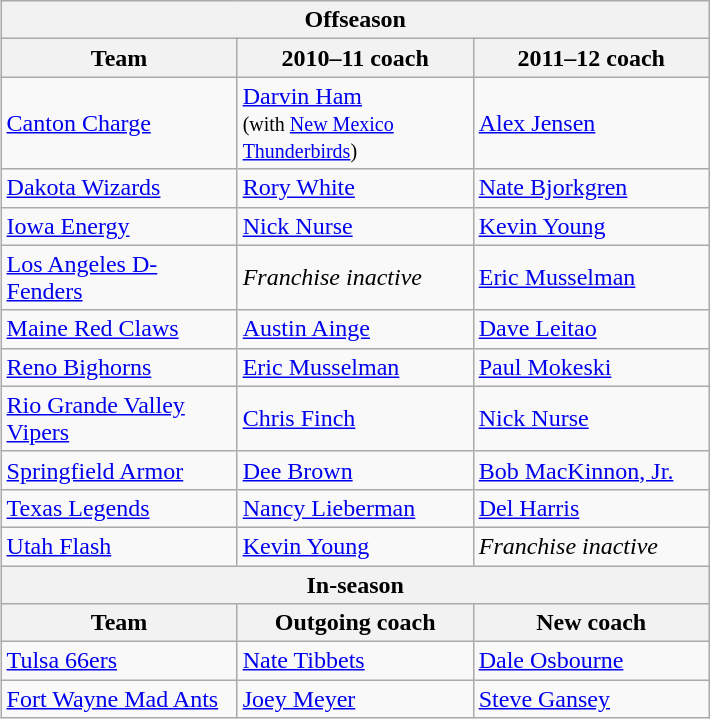<table class="wikitable" border="1" style="float:right">
<tr>
<th colspan="3">Offseason</th>
</tr>
<tr>
<th style="width:150px">Team</th>
<th style="width:150px">2010–11 coach</th>
<th style="width:150px">2011–12 coach</th>
</tr>
<tr>
<td><a href='#'>Canton Charge</a></td>
<td><a href='#'>Darvin Ham</a><br><small>(with <a href='#'>New Mexico Thunderbirds</a>)</small></td>
<td><a href='#'>Alex Jensen</a></td>
</tr>
<tr>
<td><a href='#'>Dakota Wizards</a></td>
<td><a href='#'>Rory White</a></td>
<td><a href='#'>Nate Bjorkgren</a></td>
</tr>
<tr>
<td><a href='#'>Iowa Energy</a></td>
<td><a href='#'>Nick Nurse</a></td>
<td><a href='#'>Kevin Young</a></td>
</tr>
<tr>
<td><a href='#'>Los Angeles D-Fenders</a></td>
<td><em>Franchise inactive</em></td>
<td><a href='#'>Eric Musselman</a></td>
</tr>
<tr>
<td><a href='#'>Maine Red Claws</a></td>
<td><a href='#'>Austin Ainge</a></td>
<td><a href='#'>Dave Leitao</a></td>
</tr>
<tr>
<td><a href='#'>Reno Bighorns</a></td>
<td><a href='#'>Eric Musselman</a></td>
<td><a href='#'>Paul Mokeski</a></td>
</tr>
<tr>
<td><a href='#'>Rio Grande Valley Vipers</a></td>
<td><a href='#'>Chris Finch</a></td>
<td><a href='#'>Nick Nurse</a></td>
</tr>
<tr>
<td><a href='#'>Springfield Armor</a></td>
<td><a href='#'>Dee Brown</a></td>
<td><a href='#'>Bob MacKinnon, Jr.</a></td>
</tr>
<tr>
<td><a href='#'>Texas Legends</a></td>
<td><a href='#'>Nancy Lieberman</a></td>
<td><a href='#'>Del Harris</a></td>
</tr>
<tr>
<td><a href='#'>Utah Flash</a></td>
<td><a href='#'>Kevin Young</a></td>
<td><em>Franchise inactive</em></td>
</tr>
<tr>
<th colspan="3">In-season</th>
</tr>
<tr>
<th>Team</th>
<th>Outgoing coach</th>
<th>New coach</th>
</tr>
<tr>
<td><a href='#'>Tulsa 66ers</a></td>
<td><a href='#'>Nate Tibbets</a></td>
<td><a href='#'>Dale Osbourne</a></td>
</tr>
<tr>
<td><a href='#'>Fort Wayne Mad Ants</a></td>
<td><a href='#'>Joey Meyer</a></td>
<td><a href='#'>Steve Gansey</a></td>
</tr>
</table>
